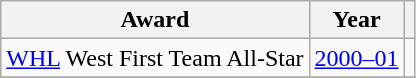<table class="wikitable">
<tr>
<th>Award</th>
<th>Year</th>
<th></th>
</tr>
<tr>
<td><a href='#'>WHL</a> West First Team All-Star</td>
<td><a href='#'>2000–01</a></td>
<td></td>
</tr>
<tr>
</tr>
</table>
